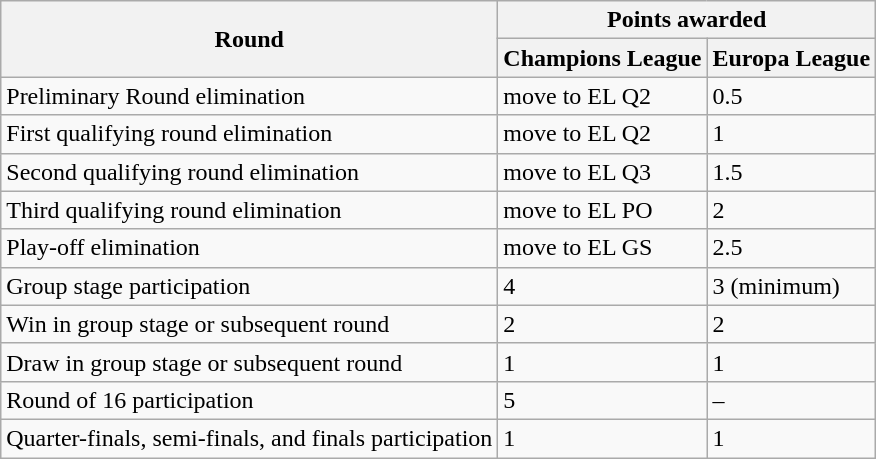<table class="wikitable">
<tr>
<th rowspan="2">Round</th>
<th colspan="2">Points awarded</th>
</tr>
<tr>
<th>Champions League</th>
<th>Europa League</th>
</tr>
<tr>
<td>Preliminary Round elimination</td>
<td>move to EL Q2</td>
<td>0.5</td>
</tr>
<tr>
<td>First qualifying round elimination</td>
<td>move to EL Q2</td>
<td>1</td>
</tr>
<tr>
<td>Second qualifying round elimination</td>
<td>move to EL Q3</td>
<td>1.5</td>
</tr>
<tr>
<td>Third qualifying round elimination</td>
<td>move to EL PO</td>
<td>2</td>
</tr>
<tr>
<td>Play-off elimination</td>
<td>move to EL GS</td>
<td>2.5</td>
</tr>
<tr>
<td>Group stage participation</td>
<td>4</td>
<td>3 (minimum)</td>
</tr>
<tr>
<td>Win in group stage or subsequent round</td>
<td>2</td>
<td>2</td>
</tr>
<tr>
<td>Draw in group stage or subsequent round</td>
<td>1</td>
<td>1</td>
</tr>
<tr>
<td>Round of 16 participation</td>
<td>5</td>
<td>–</td>
</tr>
<tr>
<td>Quarter-finals, semi-finals, and finals participation</td>
<td>1</td>
<td>1</td>
</tr>
</table>
